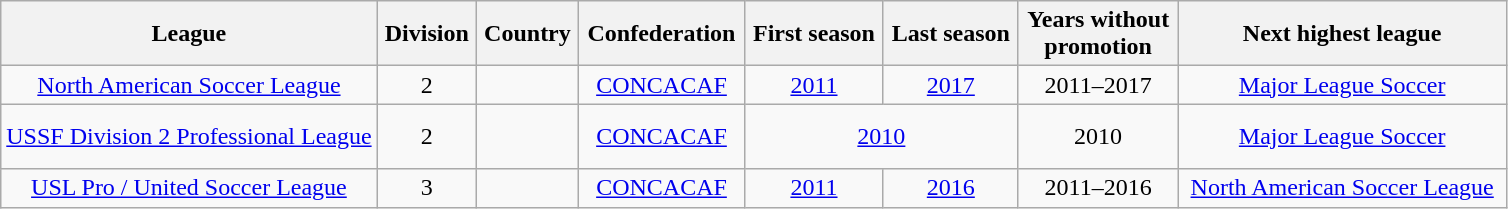<table class="wikitable collapsible" style="text-align: center;">
<tr>
<th width=25%>League</th>
<th>Division</th>
<th>Country</th>
<th>Confederation</th>
<th>First season</th>
<th>Last season</th>
<th>Years without <br>promotion</th>
<th>Next highest league</th>
</tr>
<tr>
<td><a href='#'>North American Soccer League</a></td>
<td>2</td>
<td><br></td>
<td><a href='#'>CONCACAF</a></td>
<td><a href='#'>2011</a></td>
<td><a href='#'>2017</a></td>
<td>2011–2017</td>
<td><a href='#'>Major League Soccer</a></td>
</tr>
<tr>
<td><a href='#'>USSF Division 2 Professional League</a></td>
<td>2</td>
<td><br><br></td>
<td><a href='#'>CONCACAF</a></td>
<td colspan=2><a href='#'>2010</a></td>
<td>2010</td>
<td><a href='#'>Major League Soccer</a></td>
</tr>
<tr>
<td><a href='#'>USL Pro / United Soccer League</a></td>
<td>3</td>
<td><br></td>
<td><a href='#'>CONCACAF</a></td>
<td><a href='#'>2011</a></td>
<td><a href='#'>2016</a></td>
<td>2011–2016</td>
<td><a href='#'>North American Soccer League</a></td>
</tr>
</table>
